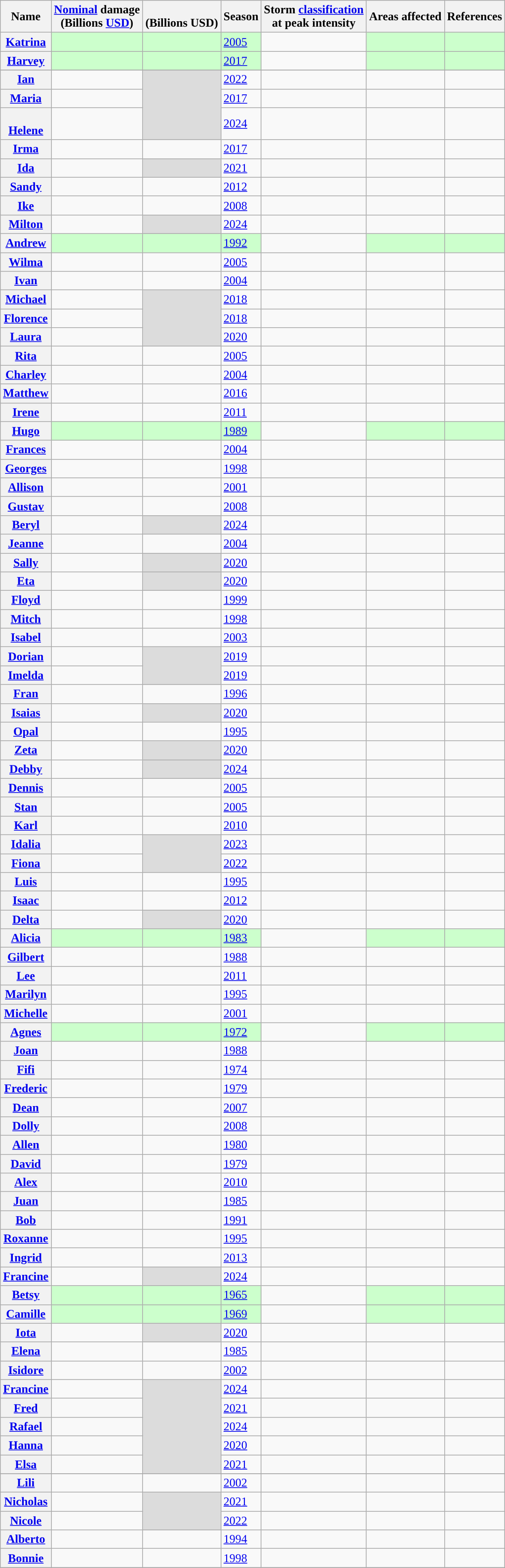<table class="wikitable sortable mw-collapsible">
<tr>
<th scope="col">Name</th>
<th scope="col"><a href='#'>Nominal</a> damage<br>(Billions <a href='#'>USD</a>)</th>
<th scope="col"><br>(Billions USD)</th>
<th scope="col">Season</th>
<th scope="col">Storm <a href='#'>classification</a><br>at peak intensity</th>
<th scope="col" class="unsortable">Areas affected</th>
<th scope="col" class="unsortable">References</th>
</tr>
<tr>
<th scope="row"><a href='#'>Katrina</a></th>
<td bgcolor=#CCFFCC></td>
<td bgcolor=#CCFFCC></td>
<td bgcolor=#CCFFCC><a href='#'>2005</a></td>
<td></td>
<td bgcolor=#CCFFCC></td>
<td bgcolor=#CCFFCC></td>
</tr>
<tr>
<th scope="row"><a href='#'>Harvey</a></th>
<td bgcolor=#CCFFCC></td>
<td bgcolor=#CCFFCC></td>
<td bgcolor=#CCFFCC><a href='#'>2017</a></td>
<td></td>
<td bgcolor=#CCFFCC></td>
<td bgcolor=#CCFFCC></td>
</tr>
<tr>
</tr>
<tr>
<th scope="row"><a href='#'>Ian</a></th>
<td></td>
<td rowspan=3 bgcolor=#DCDCDC align="center"><em></em></td>
<td><a href='#'>2022</a></td>
<td></td>
<td></td>
<td></td>
</tr>
<tr>
<th scope="row"><a href='#'>Maria</a></th>
<td></td>
<td><a href='#'>2017</a></td>
<td></td>
<td></td>
<td></td>
</tr>
<tr>
<th scope="row"><br><a href='#'>Helene</a></th>
<td></td>
<td><a href='#'>2024</a></td>
<td><br></td>
<td></td>
<td></td>
</tr>
<tr>
<th scope="row"><a href='#'>Irma</a></th>
<td></td>
<td></td>
<td><a href='#'>2017</a></td>
<td></td>
<td></td>
<td></td>
</tr>
<tr>
<th scope="row"><a href='#'>Ida</a></th>
<td></td>
<td bgcolor=#DCDCDC align="center"><em></em></td>
<td><a href='#'>2021</a></td>
<td></td>
<td></td>
<td></td>
</tr>
<tr>
<th scope="row"><a href='#'>Sandy</a></th>
<td></td>
<td></td>
<td><a href='#'>2012</a></td>
<td></td>
<td></td>
<td></td>
</tr>
<tr>
<th scope="row"><a href='#'>Ike</a></th>
<td></td>
<td></td>
<td><a href='#'>2008</a></td>
<td></td>
<td></td>
<td></td>
</tr>
<tr>
<th scope="row"><a href='#'>Milton</a></th>
<td></td>
<td bgcolor="#DCDCDC" align="center"><em></em></td>
<td><a href='#'>2024</a></td>
<td></td>
<td></td>
<td></td>
</tr>
<tr>
<th scope="row"><a href='#'>Andrew</a></th>
<td bgcolor=#CCFFCC></td>
<td bgcolor=#CCFFCC></td>
<td bgcolor=#CCFFCC><a href='#'>1992</a></td>
<td></td>
<td bgcolor=#CCFFCC></td>
<td bgcolor=#CCFFCC></td>
</tr>
<tr>
<th scope="row"><a href='#'>Wilma</a></th>
<td></td>
<td></td>
<td><a href='#'>2005</a></td>
<td></td>
<td></td>
<td></td>
</tr>
<tr>
<th scope="row"><a href='#'>Ivan</a></th>
<td></td>
<td></td>
<td><a href='#'>2004</a></td>
<td></td>
<td></td>
<td></td>
</tr>
<tr>
<th scope="row"><a href='#'>Michael</a></th>
<td></td>
<td rowspan="3" bgcolor="#DCDCDC" align="center"><em></em></td>
<td><a href='#'>2018</a></td>
<td></td>
<td></td>
<td></td>
</tr>
<tr>
<th scope="row"><a href='#'>Florence</a></th>
<td></td>
<td><a href='#'>2018</a></td>
<td></td>
<td></td>
<td></td>
</tr>
<tr>
<th scope="row"><a href='#'>Laura</a></th>
<td></td>
<td><a href='#'>2020</a></td>
<td></td>
<td></td>
<td></td>
</tr>
<tr>
<th scope="row"><a href='#'>Rita</a></th>
<td></td>
<td></td>
<td><a href='#'>2005</a></td>
<td></td>
<td></td>
<td></td>
</tr>
<tr>
<th scope="row"><a href='#'>Charley</a></th>
<td></td>
<td></td>
<td><a href='#'>2004</a></td>
<td></td>
<td></td>
<td></td>
</tr>
<tr>
<th scope="row"><a href='#'>Matthew</a></th>
<td></td>
<td></td>
<td><a href='#'>2016</a></td>
<td></td>
<td></td>
<td></td>
</tr>
<tr>
<th scope="row"><a href='#'>Irene</a></th>
<td></td>
<td></td>
<td><a href='#'>2011</a></td>
<td></td>
<td></td>
<td></td>
</tr>
<tr>
<th scope="row"><a href='#'>Hugo</a></th>
<td bgcolor="#CCFFCC"></td>
<td bgcolor="#CCFFCC"></td>
<td bgcolor="#CCFFCC"><a href='#'>1989</a></td>
<td></td>
<td bgcolor="#CCFFCC"></td>
<td bgcolor="#CCFFCC"></td>
</tr>
<tr>
<th scope="row"><a href='#'>Frances</a></th>
<td></td>
<td></td>
<td><a href='#'>2004</a></td>
<td></td>
<td></td>
<td></td>
</tr>
<tr>
<th scope="row"><a href='#'>Georges</a></th>
<td></td>
<td></td>
<td><a href='#'>1998</a></td>
<td></td>
<td></td>
<td></td>
</tr>
<tr>
<th scope="row"><a href='#'>Allison</a></th>
<td></td>
<td></td>
<td><a href='#'>2001</a></td>
<td></td>
<td></td>
<td></td>
</tr>
<tr>
<th scope="row"><a href='#'>Gustav</a></th>
<td></td>
<td></td>
<td><a href='#'>2008</a></td>
<td></td>
<td></td>
<td></td>
</tr>
<tr>
<th scope="row"><a href='#'>Beryl</a></th>
<td></td>
<td bgcolor=#DCDCDC align="center"><em></em></td>
<td><a href='#'>2024</a></td>
<td></td>
<td></td>
<td></td>
</tr>
<tr>
<th scope="row"><a href='#'>Jeanne</a></th>
<td></td>
<td></td>
<td><a href='#'>2004</a></td>
<td></td>
<td></td>
<td></td>
</tr>
<tr>
<th scope="row"><a href='#'>Sally</a> </th>
<td></td>
<td bgcolor=#DCDCDC align="center"><em></em></td>
<td><a href='#'>2020</a></td>
<td></td>
<td></td>
<td></td>
</tr>
<tr>
<th scope="row: "><a href='#'>Eta</a></th>
<td></td>
<td bgcolor=#DCDCDC align="center"><em></em></td>
<td><a href='#'>2020</a></td>
<td></td>
<td></td>
<td></td>
</tr>
<tr>
<th scope="row"><a href='#'>Floyd</a></th>
<td></td>
<td></td>
<td><a href='#'>1999</a></td>
<td></td>
<td></td>
<td></td>
</tr>
<tr>
<th scope="row"><a href='#'>Mitch</a></th>
<td></td>
<td></td>
<td><a href='#'>1998</a></td>
<td></td>
<td></td>
<td></td>
</tr>
<tr>
<th scope="row"><a href='#'>Isabel</a></th>
<td></td>
<td></td>
<td><a href='#'>2003</a></td>
<td></td>
<td></td>
<td></td>
</tr>
<tr>
<th scope="row"><a href='#'>Dorian</a></th>
<td></td>
<td rowspan="2" bgcolor="#DCDCDC" align="center"><em></em></td>
<td><a href='#'>2019</a></td>
<td></td>
<td></td>
<td></td>
</tr>
<tr>
<th><a href='#'>Imelda</a> </th>
<td></td>
<td><a href='#'>2019</a></td>
<td></td>
<td></td>
<td></td>
</tr>
<tr>
<th scope="row"><a href='#'>Fran</a></th>
<td></td>
<td></td>
<td><a href='#'>1996</a></td>
<td></td>
<td></td>
<td></td>
</tr>
<tr>
<th scope="row"><a href='#'>Isaias</a> </th>
<td></td>
<td bgcolor=#DCDCDC align="center"><em></em></td>
<td><a href='#'>2020</a></td>
<td></td>
<td></td>
<td></td>
</tr>
<tr>
<th scope="row"><a href='#'>Opal</a></th>
<td></td>
<td></td>
<td><a href='#'>1995</a></td>
<td></td>
<td></td>
<td></td>
</tr>
<tr>
<th scope="row"><a href='#'>Zeta</a> </th>
<td></td>
<td bgcolor=#DCDCDC align="center"><em></em></td>
<td><a href='#'>2020</a></td>
<td></td>
<td></td>
<td></td>
</tr>
<tr>
<th scope="row"><a href='#'>Debby</a> </th>
<td></td>
<td bgcolor=#DCDCDC align="center"><em></em></td>
<td><a href='#'>2024</a></td>
<td></td>
<td></td>
<td></td>
</tr>
<tr>
<th scope="row"><a href='#'>Dennis</a></th>
<td></td>
<td></td>
<td><a href='#'>2005</a></td>
<td></td>
<td></td>
<td></td>
</tr>
<tr>
<th scope="row"><a href='#'>Stan</a></th>
<td></td>
<td></td>
<td><a href='#'>2005</a></td>
<td></td>
<td></td>
<td></td>
</tr>
<tr>
<th scope="row"><a href='#'>Karl</a> </th>
<td></td>
<td></td>
<td><a href='#'>2010</a></td>
<td></td>
<td></td>
<td></td>
</tr>
<tr>
<th scope="row"><a href='#'>Idalia</a> </th>
<td></td>
<td rowspan="2" bgcolor="#DCDCDC" align="center"><em></em></td>
<td><a href='#'>2023</a></td>
<td></td>
<td></td>
<td></td>
</tr>
<tr>
<th scope="row"><a href='#'>Fiona</a></th>
<td></td>
<td><a href='#'>2022</a></td>
<td></td>
<td></td>
<td></td>
</tr>
<tr>
<th scope="row"><a href='#'>Luis</a></th>
<td></td>
<td></td>
<td><a href='#'>1995</a></td>
<td></td>
<td></td>
<td></td>
</tr>
<tr>
<th scope="row"><a href='#'>Isaac</a> </th>
<td></td>
<td></td>
<td><a href='#'>2012</a></td>
<td></td>
<td></td>
<td></td>
</tr>
<tr>
<th scope="row"><a href='#'>Delta</a> </th>
<td></td>
<td bgcolor=#DCDCDC align="center"><em></em></td>
<td><a href='#'>2020</a></td>
<td></td>
<td></td>
<td></td>
</tr>
<tr>
<th scope="row"><a href='#'>Alicia</a></th>
<td bgcolor=#CCFFCC></td>
<td bgcolor=#CCFFCC></td>
<td bgcolor=#CCFFCC><a href='#'>1983</a></td>
<td></td>
<td bgcolor=#CCFFCC></td>
<td bgcolor=#CCFFCC></td>
</tr>
<tr>
<th scope="row"><a href='#'>Gilbert</a></th>
<td></td>
<td></td>
<td><a href='#'>1988</a></td>
<td></td>
<td></td>
<td></td>
</tr>
<tr>
<th scope="row"><a href='#'>Lee</a> </th>
<td></td>
<td></td>
<td><a href='#'>2011</a></td>
<td></td>
<td></td>
<td></td>
</tr>
<tr>
<th scope="row"><a href='#'>Marilyn</a></th>
<td></td>
<td></td>
<td><a href='#'>1995</a></td>
<td></td>
<td></td>
<td></td>
</tr>
<tr>
<th scope="row"><a href='#'>Michelle</a></th>
<td></td>
<td></td>
<td><a href='#'>2001</a></td>
<td></td>
<td></td>
<td></td>
</tr>
<tr>
<th scope="row"><a href='#'>Agnes</a></th>
<td bgcolor=#CCFFCC></td>
<td bgcolor=#CCFFCC></td>
<td bgcolor=#CCFFCC><a href='#'>1972</a></td>
<td></td>
<td bgcolor=#CCFFCC></td>
<td bgcolor=#CCFFCC></td>
</tr>
<tr>
<th scope="row"><a href='#'>Joan</a></th>
<td></td>
<td></td>
<td><a href='#'>1988</a></td>
<td></td>
<td></td>
<td></td>
</tr>
<tr>
<th scope="row"><a href='#'>Fifi</a></th>
<td></td>
<td></td>
<td><a href='#'>1974</a></td>
<td></td>
<td></td>
<td></td>
</tr>
<tr>
<th scope="row"><a href='#'>Frederic</a></th>
<td></td>
<td></td>
<td><a href='#'>1979</a></td>
<td></td>
<td></td>
<td></td>
</tr>
<tr>
<th scope="row"><a href='#'>Dean</a></th>
<td></td>
<td></td>
<td><a href='#'>2007</a></td>
<td></td>
<td></td>
<td></td>
</tr>
<tr>
<th scope="row"><a href='#'>Dolly</a> </th>
<td></td>
<td></td>
<td><a href='#'>2008</a></td>
<td></td>
<td></td>
<td></td>
</tr>
<tr>
<th scope="row"><a href='#'>Allen</a></th>
<td></td>
<td></td>
<td><a href='#'>1980</a></td>
<td></td>
<td></td>
<td></td>
</tr>
<tr>
<th scope="row"><a href='#'>David</a></th>
<td></td>
<td></td>
<td><a href='#'>1979</a></td>
<td></td>
<td></td>
<td></td>
</tr>
<tr>
<th scope="row"><a href='#'>Alex</a> </th>
<td></td>
<td></td>
<td><a href='#'>2010</a></td>
<td></td>
<td></td>
<td></td>
</tr>
<tr>
<th scope="row"><a href='#'>Juan</a> </th>
<td></td>
<td></td>
<td><a href='#'>1985</a></td>
<td></td>
<td></td>
<td></td>
</tr>
<tr>
<th scope="row"><a href='#'>Bob</a></th>
<td></td>
<td></td>
<td><a href='#'>1991</a></td>
<td></td>
<td></td>
<td></td>
</tr>
<tr>
<th scope="row"><a href='#'>Roxanne</a></th>
<td></td>
<td></td>
<td><a href='#'>1995</a></td>
<td></td>
<td></td>
<td></td>
</tr>
<tr>
<th scope="row"><a href='#'>Ingrid</a></th>
<td></td>
<td></td>
<td><a href='#'>2013</a></td>
<td></td>
<td></td>
<td></td>
</tr>
<tr>
<th scope="row"><a href='#'>Francine</a></th>
<td></td>
<td bgcolor=#DCDCDC align="center"><em></em></td>
<td><a href='#'>2024</a></td>
<td></td>
<td></td>
<td></td>
</tr>
<tr>
<th scope="row"><a href='#'>Betsy</a></th>
<td bgcolor=#CCFFCC> </td>
<td bgcolor=#CCFFCC></td>
<td bgcolor=#CCFFCC><a href='#'>1965</a></td>
<td></td>
<td bgcolor=#CCFFCC></td>
<td bgcolor=#CCFFCC></td>
</tr>
<tr>
<th scope="row"><a href='#'>Camille</a></th>
<td bgcolor=#CCFFCC> </td>
<td bgcolor=#CCFFCC></td>
<td bgcolor=#CCFFCC><a href='#'>1969</a></td>
<td></td>
<td bgcolor=#CCFFCC></td>
<td bgcolor=#CCFFCC></td>
</tr>
<tr>
<th scope="row"><a href='#'>Iota</a></th>
<td></td>
<td bgcolor=#DCDCDC align="center"><em></em></td>
<td><a href='#'>2020</a></td>
<td></td>
<td></td>
<td></td>
</tr>
<tr>
<th scope="row"><a href='#'>Elena</a></th>
<td></td>
<td></td>
<td><a href='#'>1985</a></td>
<td></td>
<td></td>
<td></td>
</tr>
<tr>
<th scope="row"><a href='#'>Isidore</a></th>
<td></td>
<td></td>
<td><a href='#'>2002</a></td>
<td></td>
<td></td>
<td></td>
</tr>
<tr>
<th scope="row"><a href='#'>Francine</a></th>
<td></td>
<td rowspan="5" bgcolor="#DCDCDC" align="center"><em></em></td>
<td><a href='#'>2024</a></td>
<td></td>
<td></td>
<td></td>
</tr>
<tr>
<th scope="row"><a href='#'>Fred</a> </th>
<td></td>
<td><a href='#'>2021</a></td>
<td></td>
<td></td>
<td></td>
</tr>
<tr>
<th scope="row"><a href='#'>Rafael</a> </th>
<td></td>
<td><a href='#'>2024</a></td>
<td></td>
<td></td>
<td></td>
</tr>
<tr>
<th scope="row"><a href='#'>Hanna</a> </th>
<td></td>
<td><a href='#'>2020</a></td>
<td></td>
<td></td>
<td></td>
</tr>
<tr>
<th scope="row"><a href='#'>Elsa</a> </th>
<td></td>
<td><a href='#'>2021</a></td>
<td></td>
<td></td>
<td></td>
</tr>
<tr>
</tr>
<tr>
<th scope="row"><a href='#'>Lili</a></th>
<td></td>
<td></td>
<td><a href='#'>2002</a></td>
<td></td>
<td></td>
<td></td>
</tr>
<tr>
<th scope="row"><a href='#'>Nicholas</a> </th>
<td></td>
<td rowspan="2" bgcolor="#DCDCDC" align="center"><em></em></td>
<td><a href='#'>2021</a></td>
<td></td>
<td></td>
<td></td>
</tr>
<tr>
<th scope="row"><a href='#'>Nicole</a> </th>
<td></td>
<td><a href='#'>2022</a></td>
<td></td>
<td></td>
<td></td>
</tr>
<tr>
<th scope="row"><a href='#'>Alberto</a> </th>
<td></td>
<td></td>
<td><a href='#'>1994</a></td>
<td></td>
<td></td>
<td></td>
</tr>
<tr>
<th scope="row"><a href='#'>Bonnie</a> </th>
<td></td>
<td></td>
<td><a href='#'>1998</a></td>
<td></td>
<td></td>
<td></td>
</tr>
<tr>
</tr>
</table>
